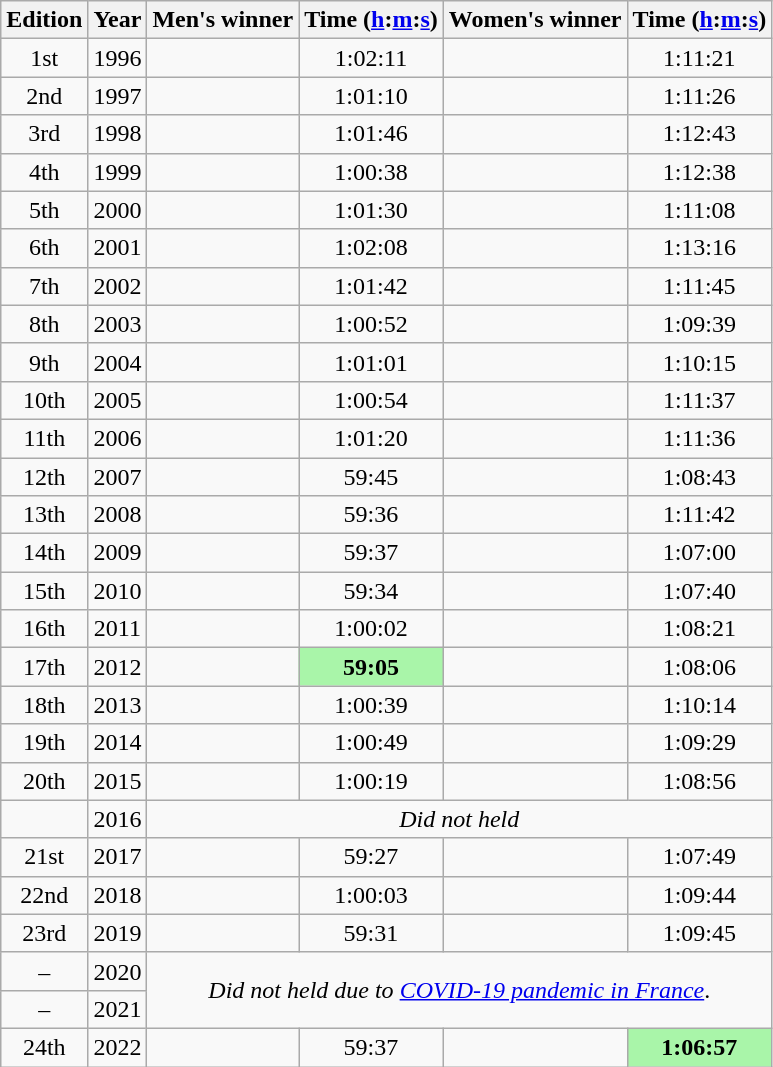<table class="wikitable" style="text-align:center">
<tr>
<th>Edition</th>
<th>Year</th>
<th>Men's winner</th>
<th>Time (<a href='#'>h</a>:<a href='#'>m</a>:<a href='#'>s</a>)</th>
<th>Women's winner</th>
<th>Time (<a href='#'>h</a>:<a href='#'>m</a>:<a href='#'>s</a>)</th>
</tr>
<tr>
<td>1st</td>
<td>1996</td>
<td align=left></td>
<td>1:02:11</td>
<td align=left></td>
<td>1:11:21</td>
</tr>
<tr>
<td>2nd</td>
<td>1997</td>
<td align=left></td>
<td>1:01:10</td>
<td align=left></td>
<td>1:11:26</td>
</tr>
<tr>
<td>3rd</td>
<td>1998</td>
<td align=left></td>
<td>1:01:46</td>
<td align=left></td>
<td>1:12:43</td>
</tr>
<tr>
<td>4th</td>
<td>1999</td>
<td align=left></td>
<td>1:00:38</td>
<td align=left></td>
<td>1:12:38</td>
</tr>
<tr>
<td>5th</td>
<td>2000</td>
<td align=left></td>
<td>1:01:30</td>
<td align=left></td>
<td>1:11:08</td>
</tr>
<tr>
<td>6th</td>
<td>2001</td>
<td align=left></td>
<td>1:02:08</td>
<td align=left></td>
<td>1:13:16</td>
</tr>
<tr>
<td>7th</td>
<td>2002</td>
<td align=left></td>
<td>1:01:42</td>
<td align=left></td>
<td>1:11:45</td>
</tr>
<tr>
<td>8th</td>
<td>2003</td>
<td align=left></td>
<td>1:00:52</td>
<td align=left></td>
<td>1:09:39</td>
</tr>
<tr>
<td>9th</td>
<td>2004</td>
<td align=left></td>
<td>1:01:01</td>
<td align=left></td>
<td>1:10:15</td>
</tr>
<tr>
<td>10th</td>
<td>2005</td>
<td align=left></td>
<td>1:00:54</td>
<td align=left></td>
<td>1:11:37</td>
</tr>
<tr>
<td>11th</td>
<td>2006</td>
<td align=left></td>
<td>1:01:20</td>
<td align=left></td>
<td>1:11:36</td>
</tr>
<tr>
<td>12th</td>
<td>2007</td>
<td align=left></td>
<td>59:45</td>
<td align=left></td>
<td>1:08:43</td>
</tr>
<tr>
<td>13th</td>
<td>2008</td>
<td align=left></td>
<td>59:36</td>
<td align=left></td>
<td>1:11:42</td>
</tr>
<tr>
<td>14th</td>
<td>2009</td>
<td align=left></td>
<td>59:37</td>
<td align=left></td>
<td>1:07:00</td>
</tr>
<tr>
<td>15th</td>
<td>2010</td>
<td align=left></td>
<td>59:34</td>
<td align=left></td>
<td>1:07:40</td>
</tr>
<tr>
<td>16th</td>
<td>2011</td>
<td align=left></td>
<td>1:00:02</td>
<td align=left></td>
<td>1:08:21</td>
</tr>
<tr>
<td>17th</td>
<td>2012</td>
<td align=left></td>
<td bgcolor=#A9F5A9><strong>59:05</strong></td>
<td align=left></td>
<td>1:08:06</td>
</tr>
<tr>
<td>18th</td>
<td>2013</td>
<td align=left></td>
<td>1:00:39</td>
<td align=left></td>
<td>1:10:14</td>
</tr>
<tr>
<td>19th</td>
<td>2014</td>
<td align=left></td>
<td>1:00:49</td>
<td align=left></td>
<td>1:09:29</td>
</tr>
<tr>
<td>20th</td>
<td>2015</td>
<td align=left></td>
<td>1:00:19</td>
<td align=left></td>
<td>1:08:56</td>
</tr>
<tr>
<td></td>
<td>2016</td>
<td colspan="4"><em>Did not held</em></td>
</tr>
<tr>
<td>21st</td>
<td>2017</td>
<td align=left></td>
<td>59:27</td>
<td align=left></td>
<td>1:07:49</td>
</tr>
<tr>
<td>22nd</td>
<td>2018</td>
<td align=left></td>
<td>1:00:03</td>
<td align=left></td>
<td>1:09:44</td>
</tr>
<tr>
<td>23rd</td>
<td>2019</td>
<td align=left></td>
<td>59:31</td>
<td align=left></td>
<td>1:09:45</td>
</tr>
<tr>
<td>–</td>
<td>2020</td>
<td colspan=4 rowspan=2 align-text="center"><em>Did not held due to <a href='#'>COVID-19 pandemic in France</a></em>.</td>
</tr>
<tr>
<td>–</td>
<td>2021</td>
</tr>
<tr>
<td>24th</td>
<td>2022</td>
<td align=left></td>
<td>59:37</td>
<td align=left></td>
<td bgcolor=#A9F5A9><strong>1:06:57</strong></td>
</tr>
</table>
